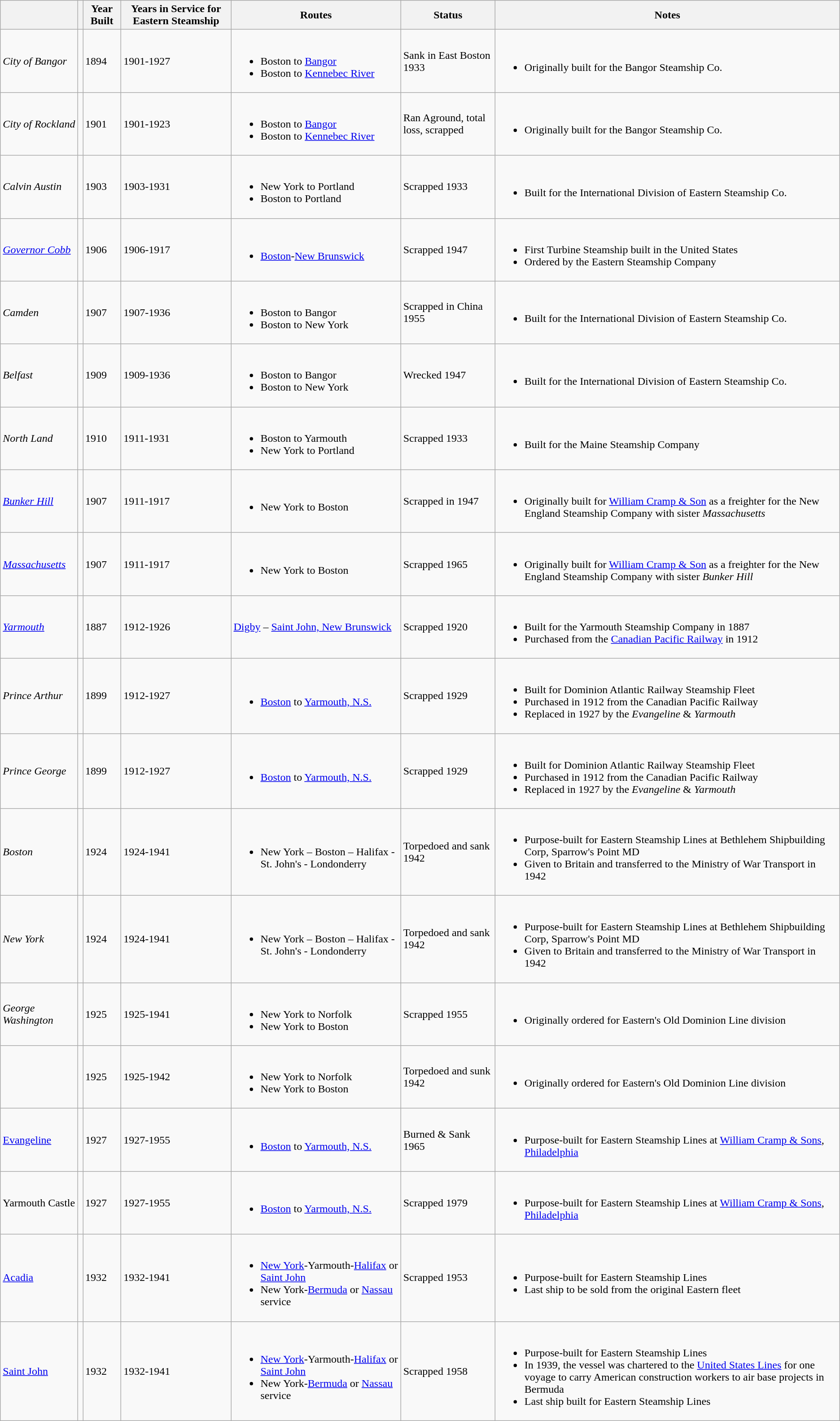<table class="wikitable">
<tr>
<th></th>
<th></th>
<th>Year Built</th>
<th>Years in Service for Eastern Steamship</th>
<th>Routes</th>
<th>Status</th>
<th>Notes</th>
</tr>
<tr>
<td><em>City of Bangor</em></td>
<td></td>
<td>1894</td>
<td>1901-1927</td>
<td><br><ul><li>Boston to <a href='#'>Bangor</a></li><li>Boston to <a href='#'>Kennebec River</a></li></ul></td>
<td>Sank in East Boston 1933</td>
<td><br><ul><li>Originally built for the Bangor Steamship Co.</li></ul></td>
</tr>
<tr>
<td><em>City of Rockland</em></td>
<td></td>
<td>1901</td>
<td>1901-1923</td>
<td><br><ul><li>Boston to <a href='#'>Bangor</a></li><li>Boston to <a href='#'>Kennebec River</a></li></ul></td>
<td>Ran Aground, total loss, scrapped</td>
<td><br><ul><li>Originally built for the Bangor Steamship Co.</li></ul></td>
</tr>
<tr>
<td><em>Calvin Austin</em></td>
<td></td>
<td>1903</td>
<td>1903-1931</td>
<td><br><ul><li>New York to Portland</li><li>Boston to Portland</li></ul></td>
<td>Scrapped 1933</td>
<td><br><ul><li>Built for the International Division of Eastern Steamship Co.</li></ul></td>
</tr>
<tr>
<td><em><a href='#'>Governor Cobb</a></em></td>
<td></td>
<td>1906</td>
<td>1906-1917</td>
<td><br><ul><li><a href='#'>Boston</a>-<a href='#'>New Brunswick</a></li></ul></td>
<td>Scrapped 1947</td>
<td><br><ul><li>First Turbine Steamship built in the United States</li><li>Ordered by the Eastern Steamship Company</li></ul></td>
</tr>
<tr>
<td><em>Camden</em></td>
<td></td>
<td>1907</td>
<td>1907-1936</td>
<td><br><ul><li>Boston to Bangor</li><li>Boston to New York</li></ul></td>
<td>Scrapped in China 1955</td>
<td><br><ul><li>Built for the International Division of Eastern Steamship Co.</li></ul></td>
</tr>
<tr>
<td><em>Belfast</em></td>
<td></td>
<td>1909</td>
<td>1909-1936</td>
<td><br><ul><li>Boston to Bangor</li><li>Boston to New York</li></ul></td>
<td>Wrecked 1947</td>
<td><br><ul><li>Built for the International Division of Eastern Steamship Co.</li></ul></td>
</tr>
<tr>
<td><em>North Land</em></td>
<td></td>
<td>1910</td>
<td>1911-1931</td>
<td><br><ul><li>Boston to Yarmouth</li><li>New York to Portland</li></ul></td>
<td>Scrapped 1933</td>
<td><br><ul><li>Built for the Maine Steamship Company</li></ul></td>
</tr>
<tr>
<td><em><a href='#'>Bunker Hill</a></em></td>
<td></td>
<td>1907</td>
<td>1911-1917</td>
<td><br><ul><li>New York to Boston</li></ul></td>
<td>Scrapped in 1947</td>
<td><br><ul><li>Originally built for <a href='#'>William Cramp & Son</a> as  a freighter for the New England Steamship Company with sister <em>Massachusetts</em></li></ul></td>
</tr>
<tr>
<td><em><a href='#'>Massachusetts</a></em></td>
<td></td>
<td>1907</td>
<td>1911-1917</td>
<td><br><ul><li>New York to Boston</li></ul></td>
<td>Scrapped 1965</td>
<td><br><ul><li>Originally built for <a href='#'>William Cramp & Son</a> as  a freighter for the New England Steamship Company with sister <em>Bunker Hill</em></li></ul></td>
</tr>
<tr>
<td><em><a href='#'>Yarmouth</a></em></td>
<td></td>
<td>1887</td>
<td>1912-1926</td>
<td><a href='#'>Digby</a> – <a href='#'>Saint John, New Brunswick</a></td>
<td>Scrapped 1920</td>
<td><br><ul><li>Built for the Yarmouth Steamship Company in 1887</li><li>Purchased from the <a href='#'>Canadian Pacific Railway</a> in 1912</li></ul></td>
</tr>
<tr>
<td><em>Prince Arthur</em></td>
<td></td>
<td>1899</td>
<td>1912-1927</td>
<td><br><ul><li><a href='#'>Boston</a> to <a href='#'>Yarmouth, N.S.</a></li></ul></td>
<td>Scrapped 1929</td>
<td><br><ul><li>Built for Dominion Atlantic Railway Steamship Fleet</li><li>Purchased in 1912 from the Canadian Pacific Railway</li><li>Replaced in 1927 by the <em>Evangeline</em> & <em>Yarmouth</em></li></ul></td>
</tr>
<tr>
<td><em>Prince George</em></td>
<td></td>
<td>1899</td>
<td>1912-1927</td>
<td><br><ul><li><a href='#'>Boston</a> to <a href='#'>Yarmouth, N.S.</a></li></ul></td>
<td>Scrapped 1929</td>
<td><br><ul><li>Built for Dominion Atlantic Railway Steamship Fleet</li><li>Purchased in 1912 from the Canadian Pacific Railway</li><li>Replaced in 1927 by the <em>Evangeline</em> & <em>Yarmouth</em></li></ul></td>
</tr>
<tr>
<td><em>Boston</em></td>
<td></td>
<td>1924</td>
<td>1924-1941</td>
<td><br><ul><li>New York – Boston – Halifax - St. John's - Londonderry</li></ul></td>
<td>Torpedoed and sank 1942</td>
<td><br><ul><li>Purpose-built for Eastern Steamship Lines at Bethlehem Shipbuilding Corp, Sparrow's Point MD</li><li>Given to Britain and transferred to the Ministry of War Transport in 1942</li></ul></td>
</tr>
<tr>
<td><em>New York</em></td>
<td></td>
<td>1924</td>
<td>1924-1941</td>
<td><br><ul><li>New York – Boston – Halifax - St. John's - Londonderry</li></ul></td>
<td>Torpedoed and sank 1942</td>
<td><br><ul><li>Purpose-built for Eastern Steamship Lines at Bethlehem Shipbuilding Corp, Sparrow's Point MD</li><li>Given to Britain and transferred to the Ministry of War Transport in 1942</li></ul></td>
</tr>
<tr>
<td><em>George Washington</em></td>
<td></td>
<td>1925</td>
<td>1925-1941</td>
<td><br><ul><li>New York to Norfolk</li><li>New York to Boston</li></ul></td>
<td>Scrapped 1955</td>
<td><br><ul><li>Originally ordered for Eastern's Old Dominion Line division</li></ul></td>
</tr>
<tr>
<td><em></td>
<td></td>
<td>1925</td>
<td>1925-1942</td>
<td><br><ul><li>New York to Norfolk</li><li>New York to Boston</li></ul></td>
<td>Torpedoed and sunk 1942</td>
<td><br><ul><li>Originally ordered for Eastern's Old Dominion Line division</li></ul></td>
</tr>
<tr>
<td></em><a href='#'>Evangeline</a><em></td>
<td></td>
<td>1927</td>
<td>1927-1955</td>
<td><br><ul><li><a href='#'>Boston</a> to <a href='#'>Yarmouth, N.S.</a></li></ul></td>
<td>Burned & Sank 1965</td>
<td><br><ul><li>Purpose-built for Eastern Steamship Lines at <a href='#'>William Cramp & Sons</a>, <a href='#'>Philadelphia</a></li></ul></td>
</tr>
<tr>
<td></em>Yarmouth Castle<em></td>
<td></td>
<td>1927</td>
<td>1927-1955</td>
<td><br><ul><li><a href='#'>Boston</a> to <a href='#'>Yarmouth, N.S.</a></li></ul></td>
<td>Scrapped 1979</td>
<td><br><ul><li>Purpose-built for Eastern Steamship Lines at <a href='#'>William Cramp & Sons</a>, <a href='#'>Philadelphia</a></li></ul></td>
</tr>
<tr>
<td></em><a href='#'>Acadia</a><em></td>
<td></td>
<td>1932</td>
<td>1932-1941</td>
<td><br><ul><li><a href='#'>New York</a>-Yarmouth-<a href='#'>Halifax</a> or <a href='#'>Saint John</a></li><li>New York-<a href='#'>Bermuda</a> or <a href='#'>Nassau</a> service</li></ul></td>
<td>Scrapped 1953</td>
<td><br><ul><li>Purpose-built for Eastern Steamship Lines</li><li>Last ship to be sold from the original Eastern fleet</li></ul></td>
</tr>
<tr>
<td></em><a href='#'>Saint John</a><em></td>
<td></td>
<td>1932</td>
<td>1932-1941</td>
<td><br><ul><li><a href='#'>New York</a>-Yarmouth-<a href='#'>Halifax</a> or <a href='#'>Saint John</a></li><li>New York-<a href='#'>Bermuda</a> or <a href='#'>Nassau</a> service</li></ul></td>
<td>Scrapped 1958</td>
<td><br><ul><li>Purpose-built for Eastern Steamship Lines</li><li>In 1939, the vessel was chartered to the <a href='#'>United States Lines</a> for one voyage to carry American construction workers to air base projects in Bermuda</li><li>Last ship built for Eastern Steamship Lines</li></ul></td>
</tr>
</table>
